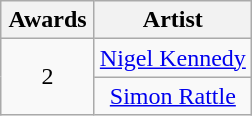<table class="wikitable" rowspan="2" style="text-align:center;">
<tr>
<th scope="col" style="width:55px;">Awards</th>
<th scope="col" style="text-align:center;">Artist</th>
</tr>
<tr>
<td rowspan="2">2</td>
<td><a href='#'>Nigel Kennedy</a></td>
</tr>
<tr>
<td><a href='#'>Simon Rattle</a></td>
</tr>
</table>
